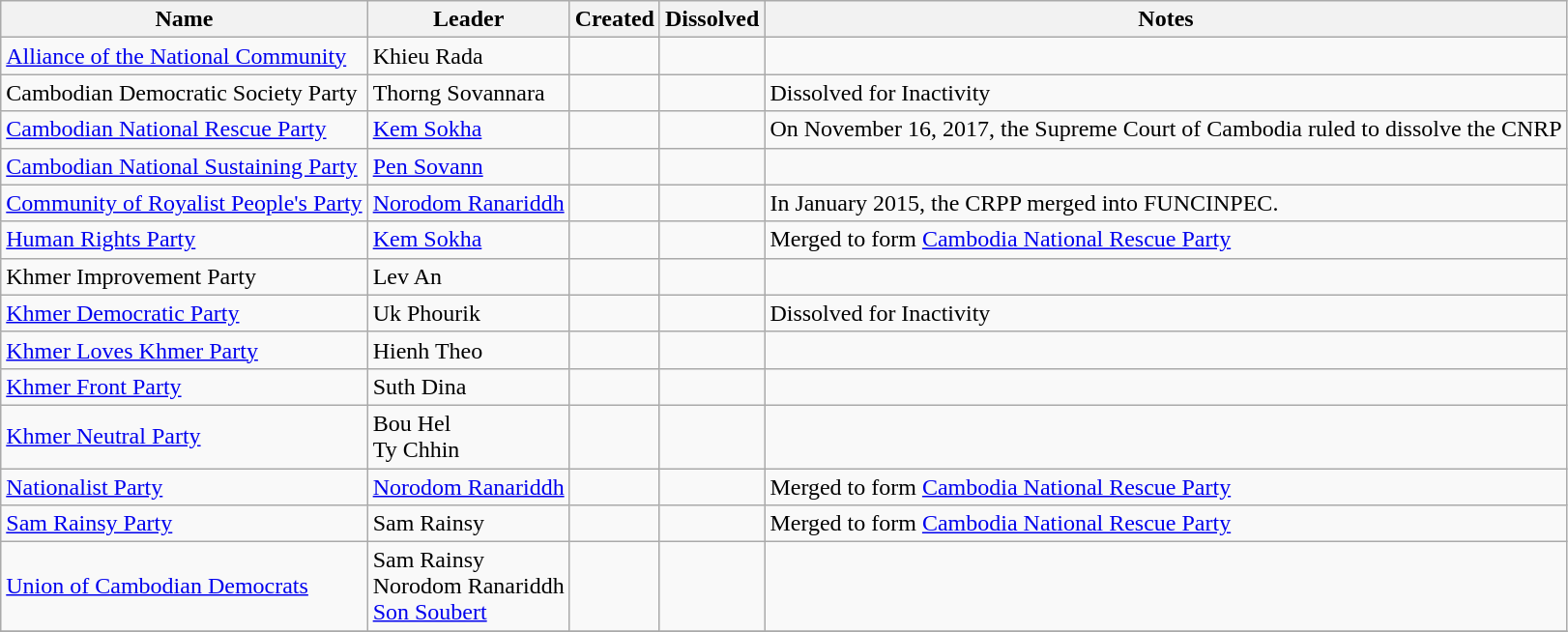<table class="wikitable sortable" style="font-size:100%;">
<tr>
<th>Name</th>
<th>Leader</th>
<th>Created</th>
<th>Dissolved</th>
<th>Notes</th>
</tr>
<tr>
<td><a href='#'>Alliance of the National Community</a><br></td>
<td>Khieu Rada</td>
<td></td>
<td></td>
<td></td>
</tr>
<tr>
<td>Cambodian Democratic Society Party<br></td>
<td>Thorng Sovannara</td>
<td></td>
<td></td>
<td>Dissolved for Inactivity</td>
</tr>
<tr>
<td><a href='#'>Cambodian National Rescue Party</a><br></td>
<td><a href='#'>Kem Sokha</a></td>
<td></td>
<td></td>
<td>On November 16, 2017, the Supreme Court of Cambodia ruled to dissolve the CNRP</td>
</tr>
<tr>
<td><a href='#'>Cambodian National Sustaining Party</a><br></td>
<td><a href='#'>Pen Sovann</a></td>
<td></td>
<td></td>
<td></td>
</tr>
<tr>
<td><a href='#'>Community of Royalist People's Party</a><br></td>
<td><a href='#'>Norodom Ranariddh</a></td>
<td></td>
<td></td>
<td>In January 2015, the CRPP merged into FUNCINPEC.</td>
</tr>
<tr>
<td><a href='#'>Human Rights Party</a><br></td>
<td><a href='#'>Kem Sokha</a></td>
<td></td>
<td></td>
<td>Merged to form <a href='#'>Cambodia National Rescue Party</a></td>
</tr>
<tr>
<td>Khmer Improvement Party<br></td>
<td>Lev An</td>
<td></td>
<td></td>
<td></td>
</tr>
<tr>
<td><a href='#'>Khmer Democratic Party</a><br></td>
<td>Uk Phourik</td>
<td></td>
<td></td>
<td>Dissolved for Inactivity</td>
</tr>
<tr>
<td><a href='#'>Khmer Loves Khmer Party</a><br></td>
<td>Hienh Theo</td>
<td></td>
<td></td>
<td></td>
</tr>
<tr>
<td><a href='#'>Khmer Front Party</a><br></td>
<td>Suth Dina</td>
<td></td>
<td></td>
<td></td>
</tr>
<tr>
<td><a href='#'>Khmer Neutral Party</a><br></td>
<td>Bou Hel<br>Ty Chhin</td>
<td></td>
<td></td>
<td></td>
</tr>
<tr>
<td><a href='#'>Nationalist Party</a><br></td>
<td><a href='#'>Norodom Ranariddh</a></td>
<td></td>
<td></td>
<td>Merged to form <a href='#'>Cambodia National Rescue Party</a></td>
</tr>
<tr>
<td><a href='#'>Sam Rainsy Party</a><br></td>
<td>Sam Rainsy</td>
<td></td>
<td></td>
<td>Merged to form <a href='#'>Cambodia National Rescue Party</a></td>
</tr>
<tr>
<td><a href='#'>Union of Cambodian Democrats</a><br></td>
<td>Sam Rainsy<br>Norodom Ranariddh<br><a href='#'>Son Soubert</a></td>
<td></td>
<td></td>
<td></td>
</tr>
<tr>
</tr>
</table>
